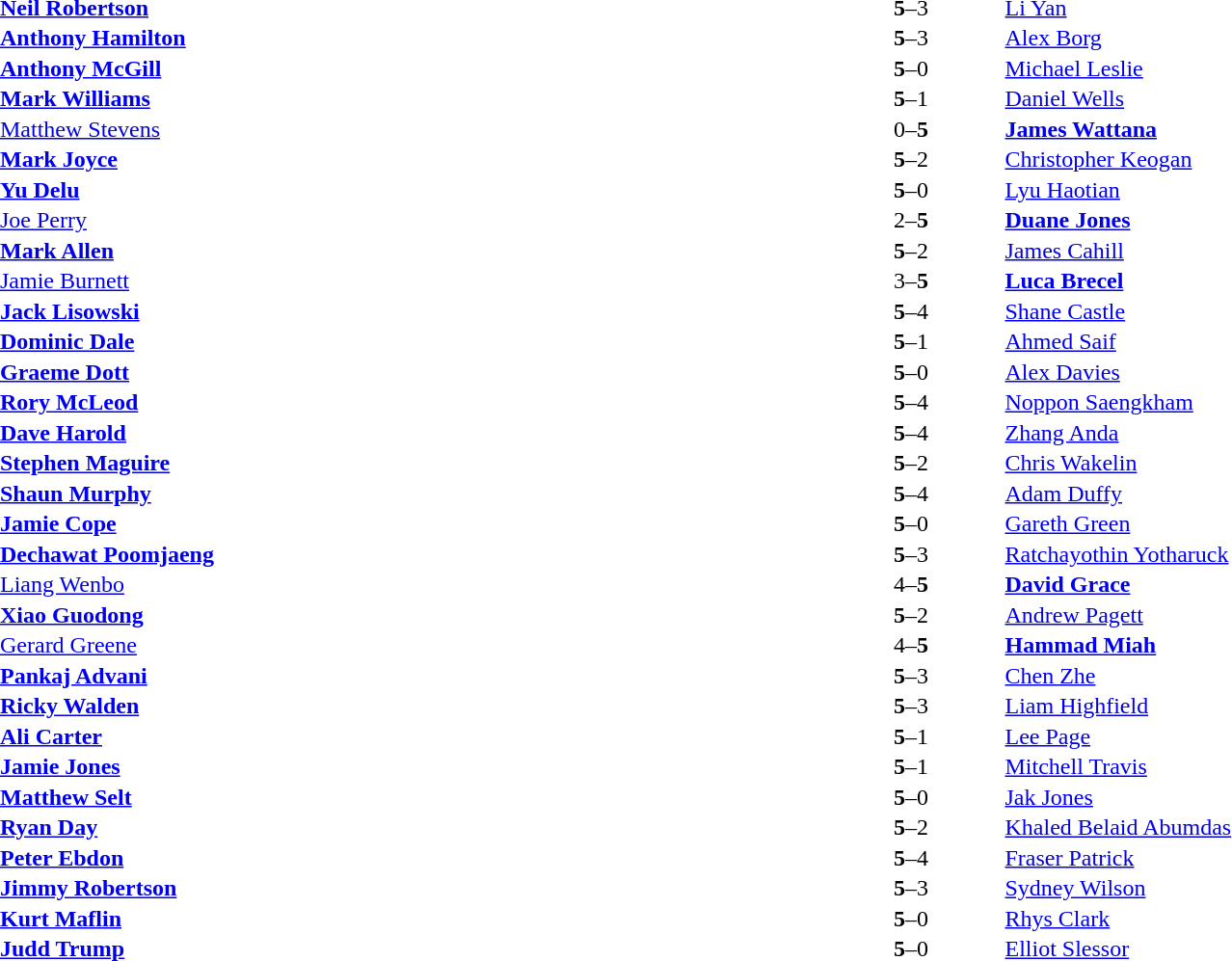<table width="100%" cellspacing="1">
<tr>
<th width=45%></th>
<th width=10%></th>
<th width=45%></th>
</tr>
<tr>
<td> <strong><a href='#'>Neil Robertson</a></strong></td>
<td align="center"><strong>5</strong>–3</td>
<td> <a href='#'>Li Yan</a></td>
</tr>
<tr>
<td> <strong><a href='#'>Anthony Hamilton</a></strong></td>
<td align="center"><strong>5</strong>–3</td>
<td> <a href='#'>Alex Borg</a></td>
</tr>
<tr>
<td> <strong><a href='#'>Anthony McGill</a></strong></td>
<td align="center"><strong>5</strong>–0</td>
<td> <a href='#'>Michael Leslie</a></td>
</tr>
<tr>
<td> <strong><a href='#'>Mark Williams</a></strong></td>
<td align="center"><strong>5</strong>–1</td>
<td> <a href='#'>Daniel Wells</a></td>
</tr>
<tr>
<td> <a href='#'>Matthew Stevens</a></td>
<td align="center">0–<strong>5</strong></td>
<td> <strong><a href='#'>James Wattana</a></strong></td>
</tr>
<tr>
<td> <strong><a href='#'>Mark Joyce</a></strong></td>
<td align="center"><strong>5</strong>–2</td>
<td> <a href='#'>Christopher Keogan</a></td>
</tr>
<tr>
<td> <strong><a href='#'>Yu Delu</a></strong></td>
<td align="center"><strong>5</strong>–0</td>
<td> <a href='#'>Lyu Haotian</a></td>
</tr>
<tr>
<td> <a href='#'>Joe Perry</a></td>
<td align="center">2–<strong>5</strong></td>
<td> <strong><a href='#'>Duane Jones</a></strong></td>
</tr>
<tr>
<td> <strong><a href='#'>Mark Allen</a></strong></td>
<td align="center"><strong>5</strong>–2</td>
<td> <a href='#'>James Cahill</a></td>
</tr>
<tr>
<td> <a href='#'>Jamie Burnett</a></td>
<td align="center">3–<strong>5</strong></td>
<td> <strong><a href='#'>Luca Brecel</a></strong></td>
</tr>
<tr>
<td> <strong><a href='#'>Jack Lisowski</a></strong></td>
<td align="center"><strong>5</strong>–4</td>
<td> <a href='#'>Shane Castle</a></td>
</tr>
<tr>
<td> <strong><a href='#'>Dominic Dale</a></strong></td>
<td align="center"><strong>5</strong>–1</td>
<td> <a href='#'>Ahmed Saif</a></td>
</tr>
<tr>
<td> <strong><a href='#'>Graeme Dott</a></strong></td>
<td align="center"><strong>5</strong>–0</td>
<td> <a href='#'>Alex Davies</a></td>
</tr>
<tr>
<td> <strong><a href='#'>Rory McLeod</a></strong></td>
<td align="center"><strong>5</strong>–4</td>
<td> <a href='#'>Noppon Saengkham</a></td>
</tr>
<tr>
<td> <strong><a href='#'>Dave Harold</a></strong></td>
<td align="center"><strong>5</strong>–4</td>
<td> <a href='#'>Zhang Anda</a></td>
</tr>
<tr>
<td> <strong><a href='#'>Stephen Maguire</a></strong></td>
<td align="center"><strong>5</strong>–2</td>
<td> <a href='#'>Chris Wakelin</a></td>
</tr>
<tr>
<td> <strong><a href='#'>Shaun Murphy</a></strong></td>
<td align="center"><strong>5</strong>–4</td>
<td> <a href='#'>Adam Duffy</a></td>
</tr>
<tr>
<td> <strong><a href='#'>Jamie Cope</a></strong></td>
<td align="center"><strong>5</strong>–0</td>
<td> <a href='#'>Gareth Green</a></td>
</tr>
<tr>
<td> <strong><a href='#'>Dechawat Poomjaeng</a></strong></td>
<td align="center"><strong>5</strong>–3</td>
<td> <a href='#'>Ratchayothin Yotharuck</a></td>
</tr>
<tr>
<td> <a href='#'>Liang Wenbo</a></td>
<td align="center">4–<strong>5</strong></td>
<td> <strong><a href='#'>David Grace</a></strong></td>
</tr>
<tr>
<td> <strong><a href='#'>Xiao Guodong</a></strong></td>
<td align="center"><strong>5</strong>–2</td>
<td> <a href='#'>Andrew Pagett</a></td>
</tr>
<tr>
<td> <a href='#'>Gerard Greene</a></td>
<td align="center">4–<strong>5</strong></td>
<td> <strong><a href='#'>Hammad Miah</a></strong></td>
</tr>
<tr>
<td> <strong><a href='#'>Pankaj Advani</a></strong></td>
<td align="center"><strong>5</strong>–3</td>
<td> <a href='#'>Chen Zhe</a></td>
</tr>
<tr>
<td> <strong><a href='#'>Ricky Walden</a></strong></td>
<td align="center"><strong>5</strong>–3</td>
<td> <a href='#'>Liam Highfield</a></td>
</tr>
<tr>
<td> <strong><a href='#'>Ali Carter</a></strong></td>
<td align="center"><strong>5</strong>–1</td>
<td> <a href='#'>Lee Page</a></td>
</tr>
<tr>
<td> <strong><a href='#'>Jamie Jones</a></strong></td>
<td align="center"><strong>5</strong>–1</td>
<td> <a href='#'>Mitchell Travis</a></td>
</tr>
<tr>
<td> <strong><a href='#'>Matthew Selt</a></strong></td>
<td align="center"><strong>5</strong>–0</td>
<td> <a href='#'>Jak Jones</a></td>
</tr>
<tr>
<td> <strong><a href='#'>Ryan Day</a></strong></td>
<td align="center"><strong>5</strong>–2</td>
<td> <a href='#'>Khaled Belaid Abumdas</a></td>
</tr>
<tr>
<td> <strong><a href='#'>Peter Ebdon</a></strong></td>
<td align="center"><strong>5</strong>–4</td>
<td> <a href='#'>Fraser Patrick</a></td>
</tr>
<tr>
<td> <strong><a href='#'>Jimmy Robertson</a></strong></td>
<td align="center"><strong>5</strong>–3</td>
<td> <a href='#'>Sydney Wilson</a></td>
</tr>
<tr>
<td> <strong><a href='#'>Kurt Maflin</a></strong></td>
<td align="center"><strong>5</strong>–0</td>
<td> <a href='#'>Rhys Clark</a></td>
</tr>
<tr>
<td> <strong><a href='#'>Judd Trump</a></strong></td>
<td align="center"><strong>5</strong>–0</td>
<td> <a href='#'>Elliot Slessor</a></td>
</tr>
</table>
